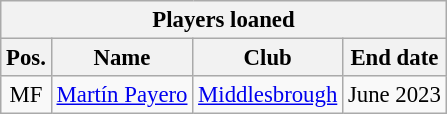<table class="wikitable" style="font-size:95%;">
<tr>
<th colspan="6">Players loaned</th>
</tr>
<tr>
<th>Pos.</th>
<th>Name</th>
<th>Club</th>
<th>End date</th>
</tr>
<tr>
<td align="center">MF</td>
<td> <a href='#'>Martín Payero</a></td>
<td> <a href='#'>Middlesbrough</a></td>
<td>June 2023</td>
</tr>
</table>
